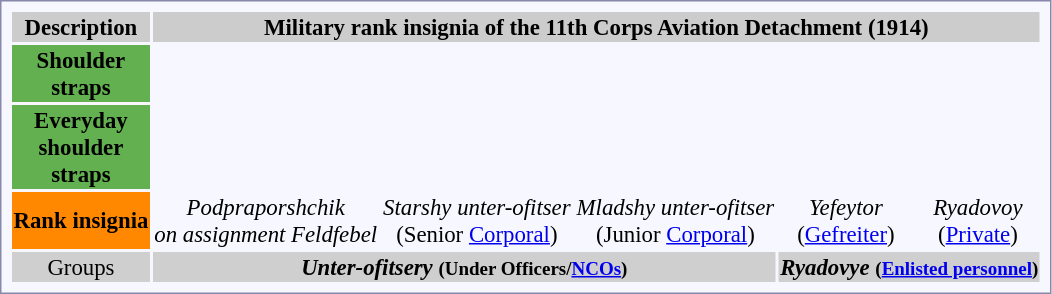<table style="border:1px solid #8888aa; background-color:#f7f8ff; padding:5px; font-size:95%; margin: 12px 12px 12px 12px;">
<tr bgcolor="#CCCCCC">
<th>Description</th>
<th colspan=5>Military rank insignia of the 11th Corps Aviation Detachment (1914)</th>
</tr>
<tr align="center">
<th style="background:#62b050; color:black;">Shoulder<br>straps</th>
<td></td>
<td></td>
<td></td>
<td></td>
<td></td>
</tr>
<tr align="center">
<th style="background:#62b050; color:black;">Everyday<br>shoulder<br>straps</th>
<td></td>
<td></td>
<td></td>
<td></td>
<td></td>
</tr>
<tr align="center">
<th style="background:#ff8800; color:black;">Rank insignia</th>
<td><em>Podpraporshchik<br>on assignment Feldfebel</em></td>
<td><em>Starshy unter-ofitser</em><br>(Senior <a href='#'>Corporal</a>)</td>
<td><em>Mladshy unter-ofitser</em><br>(Junior <a href='#'>Corporal</a>)</td>
<td><em>Yefeytor</em><br>(<a href='#'>Gefreiter</a>)</td>
<td><em>Ryadovoy</em><br>(<a href='#'>Private</a>)</td>
</tr>
<tr align="center" style="background:#cfcfcf;">
<td>Groups</td>
<th colspan=3><em>Unter-ofitsery</em> <small>(Under Officers/<a href='#'>NCOs</a>)</small></th>
<th colspan=2><em>Ryadovye</em> <small>(<a href='#'>Enlisted personnel</a>)</small></th>
</tr>
</table>
